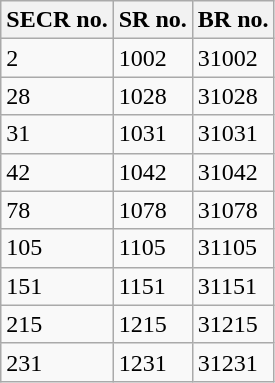<table class="wikitable">
<tr>
<th>SECR no.</th>
<th>SR no.</th>
<th>BR no.</th>
</tr>
<tr>
<td>2</td>
<td>1002</td>
<td>31002</td>
</tr>
<tr>
<td>28</td>
<td>1028</td>
<td>31028</td>
</tr>
<tr>
<td>31</td>
<td>1031</td>
<td>31031</td>
</tr>
<tr>
<td>42</td>
<td>1042</td>
<td>31042</td>
</tr>
<tr>
<td>78</td>
<td>1078</td>
<td>31078</td>
</tr>
<tr>
<td>105</td>
<td>1105</td>
<td>31105</td>
</tr>
<tr>
<td>151</td>
<td>1151</td>
<td>31151</td>
</tr>
<tr>
<td>215</td>
<td>1215</td>
<td>31215</td>
</tr>
<tr>
<td>231</td>
<td>1231</td>
<td>31231</td>
</tr>
</table>
